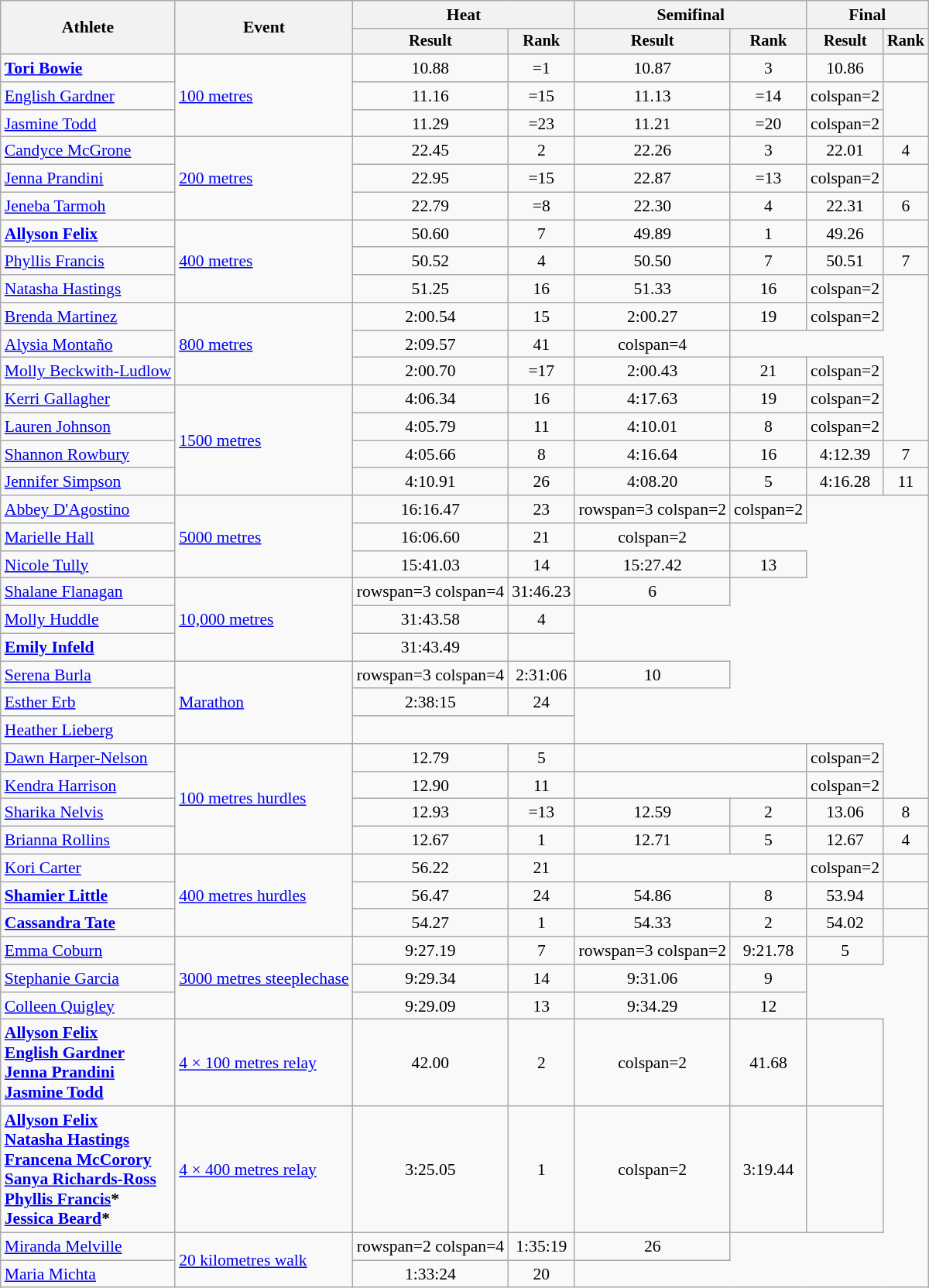<table class="wikitable" style="font-size:90%">
<tr>
<th rowspan="2">Athlete</th>
<th rowspan="2">Event</th>
<th colspan="2">Heat</th>
<th colspan="2">Semifinal</th>
<th colspan="2">Final</th>
</tr>
<tr style="font-size:95%">
<th>Result</th>
<th>Rank</th>
<th>Result</th>
<th>Rank</th>
<th>Result</th>
<th>Rank</th>
</tr>
<tr style=text-align:center>
<td style=text-align:left><strong><a href='#'>Tori Bowie</a></strong></td>
<td style=text-align:left rowspan=3><a href='#'>100 metres</a></td>
<td>10.88</td>
<td>=1 <strong></strong></td>
<td>10.87</td>
<td>3 <strong></strong></td>
<td>10.86</td>
<td></td>
</tr>
<tr style=text-align:center>
<td style=text-align:left><a href='#'>English Gardner</a></td>
<td>11.16</td>
<td>=15 <strong></strong></td>
<td>11.13</td>
<td>=14</td>
<td>colspan=2 </td>
</tr>
<tr style=text-align:center>
<td style=text-align:left><a href='#'>Jasmine Todd</a></td>
<td>11.29</td>
<td>=23 <strong></strong></td>
<td>11.21</td>
<td>=20</td>
<td>colspan=2 </td>
</tr>
<tr style=text-align:center>
<td style=text-align:left><a href='#'>Candyce McGrone</a></td>
<td style=text-align:left rowspan=3><a href='#'>200 metres</a></td>
<td>22.45</td>
<td>2 <strong></strong></td>
<td>22.26</td>
<td>3 <strong></strong></td>
<td>22.01 <strong></strong></td>
<td>4</td>
</tr>
<tr style=text-align:center>
<td style=text-align:left><a href='#'>Jenna Prandini</a></td>
<td>22.95</td>
<td>=15 <strong></strong></td>
<td>22.87</td>
<td>=13</td>
<td>colspan=2 </td>
</tr>
<tr style=text-align:center>
<td style=text-align:left><a href='#'>Jeneba Tarmoh</a></td>
<td>22.79</td>
<td>=8 <strong></strong></td>
<td>22.30</td>
<td>4 <strong></strong></td>
<td>22.31</td>
<td>6</td>
</tr>
<tr style=text-align:center>
<td style=text-align:left><strong><a href='#'>Allyson Felix</a></strong></td>
<td style=text-align:left rowspan=3><a href='#'>400 metres</a></td>
<td>50.60</td>
<td>7 <strong></strong></td>
<td>49.89 <strong></strong></td>
<td>1 <strong></strong></td>
<td>49.26 <strong></strong></td>
<td></td>
</tr>
<tr style=text-align:center>
<td style=text-align:left><a href='#'>Phyllis Francis</a></td>
<td>50.52 <strong></strong></td>
<td>4 <strong></strong></td>
<td>50.50 <strong></strong></td>
<td>7 <strong></strong></td>
<td>50.51</td>
<td>7</td>
</tr>
<tr style=text-align:center>
<td style=text-align:left><a href='#'>Natasha Hastings</a></td>
<td>51.25</td>
<td>16 <strong></strong></td>
<td>51.33</td>
<td>16</td>
<td>colspan=2 </td>
</tr>
<tr style=text-align:center>
<td style=text-align:left><a href='#'>Brenda Martinez</a></td>
<td style=text-align:left rowspan=3><a href='#'>800 metres</a></td>
<td>2:00.54</td>
<td>15 <strong></strong></td>
<td>2:00.27</td>
<td>19</td>
<td>colspan=2 </td>
</tr>
<tr style=text-align:center>
<td style=text-align:left><a href='#'>Alysia Montaño</a></td>
<td>2:09.57</td>
<td>41</td>
<td>colspan=4 </td>
</tr>
<tr style=text-align:center>
<td style=text-align:left><a href='#'>Molly Beckwith-Ludlow</a></td>
<td>2:00.70</td>
<td>=17 <strong></strong></td>
<td>2:00.43</td>
<td>21</td>
<td>colspan=2 </td>
</tr>
<tr style=text-align:center>
<td style=text-align:left><a href='#'>Kerri Gallagher</a></td>
<td style=text-align:left rowspan=4><a href='#'>1500 metres</a></td>
<td>4:06.34</td>
<td>16 <strong></strong></td>
<td>4:17.63</td>
<td>19</td>
<td>colspan=2 </td>
</tr>
<tr style=text-align:center>
<td style=text-align:left><a href='#'>Lauren Johnson</a></td>
<td>4:05.79</td>
<td>11 <strong></strong></td>
<td>4:10.01</td>
<td>8</td>
<td>colspan=2 </td>
</tr>
<tr style=text-align:center>
<td style=text-align:left><a href='#'>Shannon Rowbury</a></td>
<td>4:05.66</td>
<td>8 <strong></strong></td>
<td>4:16.64</td>
<td>16 <strong></strong></td>
<td>4:12.39</td>
<td>7</td>
</tr>
<tr style=text-align:center>
<td style=text-align:left><a href='#'>Jennifer Simpson</a></td>
<td>4:10.91</td>
<td>26 <strong></strong></td>
<td>4:08.20</td>
<td>5 <strong></strong></td>
<td>4:16.28</td>
<td>11</td>
</tr>
<tr style=text-align:center>
<td style=text-align:left><a href='#'>Abbey D'Agostino</a></td>
<td style=text-align:left rowspan=3><a href='#'>5000 metres</a></td>
<td>16:16.47</td>
<td>23</td>
<td>rowspan=3 colspan=2 </td>
<td>colspan=2 </td>
</tr>
<tr style=text-align:center>
<td style=text-align:left><a href='#'>Marielle Hall</a></td>
<td>16:06.60</td>
<td>21</td>
<td>colspan=2 </td>
</tr>
<tr style=text-align:center>
<td style=text-align:left><a href='#'>Nicole Tully</a></td>
<td>15:41.03</td>
<td>14 <strong></strong></td>
<td>15:27.42</td>
<td>13</td>
</tr>
<tr style=text-align:center>
<td style=text-align:left><a href='#'>Shalane Flanagan</a></td>
<td style=text-align:left rowspan=3><a href='#'>10,000 metres</a></td>
<td>rowspan=3 colspan=4 </td>
<td>31:46.23</td>
<td>6</td>
</tr>
<tr style=text-align:center>
<td style=text-align:left><a href='#'>Molly Huddle</a></td>
<td>31:43.58</td>
<td>4</td>
</tr>
<tr style=text-align:center>
<td style=text-align:left><strong><a href='#'>Emily Infeld</a></strong></td>
<td>31:43.49</td>
<td></td>
</tr>
<tr style=text-align:center>
<td style=text-align:left><a href='#'>Serena Burla</a></td>
<td style=text-align:left rowspan=3><a href='#'>Marathon</a></td>
<td>rowspan=3 colspan=4 </td>
<td>2:31:06</td>
<td>10</td>
</tr>
<tr style=text-align:center>
<td style=text-align:left><a href='#'>Esther Erb</a></td>
<td>2:38:15</td>
<td>24</td>
</tr>
<tr style=text-align:center>
<td style=text-align:left><a href='#'>Heather Lieberg</a></td>
<td colspan=2></td>
</tr>
<tr style=text-align:center>
<td style=text-align:left><a href='#'>Dawn Harper-Nelson</a></td>
<td style=text-align:left rowspan=4><a href='#'>100 metres hurdles</a></td>
<td>12.79</td>
<td>5 <strong></strong></td>
<td colspan=2></td>
<td>colspan=2 </td>
</tr>
<tr style=text-align:center>
<td style=text-align:left><a href='#'>Kendra Harrison</a></td>
<td>12.90</td>
<td>11 <strong></strong></td>
<td colspan=2></td>
<td>colspan=2 </td>
</tr>
<tr style=text-align:center>
<td style=text-align:left><a href='#'>Sharika Nelvis</a></td>
<td>12.93</td>
<td>=13 <strong></strong></td>
<td>12.59</td>
<td>2 <strong></strong></td>
<td>13.06</td>
<td>8</td>
</tr>
<tr style=text-align:center>
<td style=text-align:left><a href='#'>Brianna Rollins</a></td>
<td>12.67</td>
<td>1 <strong></strong></td>
<td>12.71</td>
<td>5 <strong></strong></td>
<td>12.67</td>
<td>4</td>
</tr>
<tr style=text-align:center>
<td style=text-align:left><a href='#'>Kori Carter</a></td>
<td style=text-align:left rowspan=3><a href='#'>400 metres hurdles</a></td>
<td>56.22</td>
<td>21 <strong></strong></td>
<td colspan=2></td>
<td>colspan=2 </td>
</tr>
<tr style=text-align:center>
<td style=text-align:left><strong><a href='#'>Shamier Little</a></strong></td>
<td>56.47</td>
<td>24 <strong></strong></td>
<td>54.86</td>
<td>8 <strong></strong></td>
<td>53.94</td>
<td></td>
</tr>
<tr style=text-align:center>
<td style=text-align:left><strong><a href='#'>Cassandra Tate</a></strong></td>
<td>54.27</td>
<td>1 <strong></strong></td>
<td>54.33</td>
<td>2 <strong></strong></td>
<td>54.02</td>
<td></td>
</tr>
<tr style=text-align:center>
<td style=text-align:left><a href='#'>Emma Coburn</a></td>
<td style=text-align:left rowspan=3><a href='#'>3000 metres steeplechase</a></td>
<td>9:27.19</td>
<td>7 <strong></strong></td>
<td>rowspan=3 colspan=2 </td>
<td>9:21.78</td>
<td>5</td>
</tr>
<tr style=text-align:center>
<td style=text-align:left><a href='#'>Stephanie Garcia</a></td>
<td>9:29.34</td>
<td>14 <strong></strong></td>
<td>9:31.06</td>
<td>9</td>
</tr>
<tr style=text-align:center>
<td style=text-align:left><a href='#'>Colleen Quigley</a></td>
<td>9:29.09</td>
<td>13 <strong></strong></td>
<td>9:34.29</td>
<td>12</td>
</tr>
<tr style=text-align:center>
<td style=text-align:left><strong><a href='#'>Allyson Felix</a><br><a href='#'>English Gardner</a><br><a href='#'>Jenna Prandini</a><br><a href='#'>Jasmine Todd</a></strong></td>
<td style=text-align:left><a href='#'>4 × 100 metres relay</a></td>
<td>42.00</td>
<td>2 <strong></strong></td>
<td>colspan=2 </td>
<td>41.68 <strong></strong></td>
<td></td>
</tr>
<tr style=text-align:center>
<td style=text-align:left><strong><a href='#'>Allyson Felix</a><br><a href='#'>Natasha Hastings</a><br><a href='#'>Francena McCorory</a><br><a href='#'>Sanya Richards-Ross</a><br><a href='#'>Phyllis Francis</a>*<br><a href='#'>Jessica Beard</a>*</strong></td>
<td style=text-align:left><a href='#'>4 × 400 metres relay</a></td>
<td>3:25.05</td>
<td>1 <strong></strong></td>
<td>colspan=2 </td>
<td>3:19.44</td>
<td></td>
</tr>
<tr style=text-align:center>
<td style=text-align:left><a href='#'>Miranda Melville</a></td>
<td style=text-align:left rowspan=2><a href='#'>20 kilometres walk</a></td>
<td>rowspan=2 colspan=4 </td>
<td>1:35:19</td>
<td>26</td>
</tr>
<tr style=text-align:center>
<td style=text-align:left><a href='#'>Maria Michta</a></td>
<td>1:33:24</td>
<td>20</td>
</tr>
</table>
